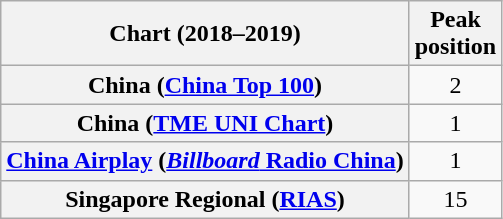<table class="wikitable plainrowheaders sortable" style="text-align:center">
<tr>
<th scope="col">Chart (2018–2019)</th>
<th scope="col">Peak<br>position</th>
</tr>
<tr>
<th scope="row">China (<a href='#'>China Top 100</a>)</th>
<td>2</td>
</tr>
<tr>
<th scope="row">China (<a href='#'>TME UNI Chart</a>)</th>
<td>1</td>
</tr>
<tr>
<th scope="row"><a href='#'>China Airplay</a> (<a href='#'><em>Billboard</em> Radio China</a>)</th>
<td>1</td>
</tr>
<tr>
<th scope="row">Singapore Regional (<a href='#'>RIAS</a>)</th>
<td>15</td>
</tr>
</table>
